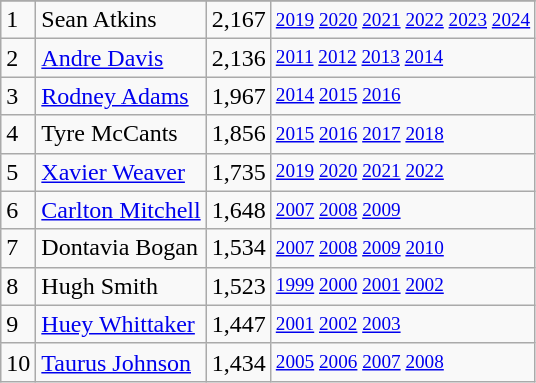<table class="wikitable">
<tr>
</tr>
<tr>
<td>1</td>
<td>Sean Atkins</td>
<td>2,167</td>
<td style="font-size:80%;"><a href='#'>2019</a> <a href='#'>2020</a> <a href='#'>2021</a> <a href='#'>2022</a> <a href='#'>2023</a> <a href='#'>2024</a></td>
</tr>
<tr>
<td>2</td>
<td><a href='#'>Andre Davis</a></td>
<td>2,136</td>
<td style="font-size:80%;"><a href='#'>2011</a> <a href='#'>2012</a> <a href='#'>2013</a> <a href='#'>2014</a></td>
</tr>
<tr>
<td>3</td>
<td><a href='#'>Rodney Adams</a></td>
<td>1,967</td>
<td style="font-size:80%;"><a href='#'>2014</a> <a href='#'>2015</a> <a href='#'>2016</a></td>
</tr>
<tr>
<td>4</td>
<td>Tyre McCants</td>
<td>1,856</td>
<td style="font-size:80%;"><a href='#'>2015</a> <a href='#'>2016</a> <a href='#'>2017</a> <a href='#'>2018</a></td>
</tr>
<tr>
<td>5</td>
<td><a href='#'>Xavier Weaver</a></td>
<td>1,735</td>
<td style="font-size:80%;"><a href='#'>2019</a> <a href='#'>2020</a> <a href='#'>2021</a> <a href='#'>2022</a></td>
</tr>
<tr>
<td>6</td>
<td><a href='#'>Carlton Mitchell</a></td>
<td>1,648</td>
<td style="font-size:80%;"><a href='#'>2007</a> <a href='#'>2008</a> <a href='#'>2009</a></td>
</tr>
<tr>
<td>7</td>
<td>Dontavia Bogan</td>
<td>1,534</td>
<td style="font-size:80%;"><a href='#'>2007</a> <a href='#'>2008</a> <a href='#'>2009</a> <a href='#'>2010</a></td>
</tr>
<tr>
<td>8</td>
<td>Hugh Smith</td>
<td>1,523</td>
<td style="font-size:80%;"><a href='#'>1999</a> <a href='#'>2000</a> <a href='#'>2001</a> <a href='#'>2002</a></td>
</tr>
<tr>
<td>9</td>
<td><a href='#'>Huey Whittaker</a></td>
<td>1,447</td>
<td style="font-size:80%;"><a href='#'>2001</a> <a href='#'>2002</a> <a href='#'>2003</a></td>
</tr>
<tr>
<td>10</td>
<td><a href='#'>Taurus Johnson</a></td>
<td>1,434</td>
<td style="font-size:80%;"><a href='#'>2005</a> <a href='#'>2006</a> <a href='#'>2007</a> <a href='#'>2008</a></td>
</tr>
</table>
